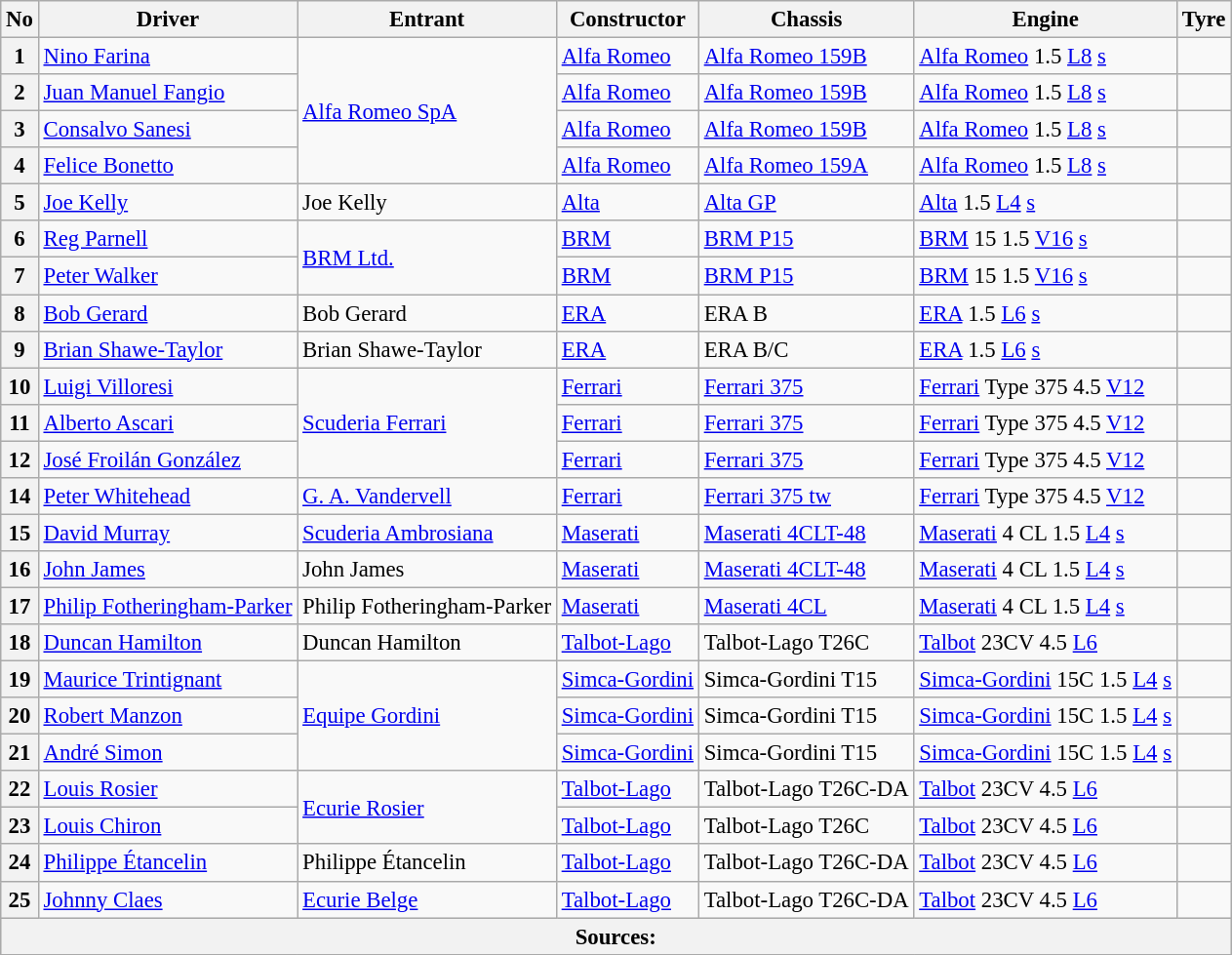<table class="wikitable sortable" style="font-size: 95%;">
<tr>
<th>No</th>
<th>Driver</th>
<th>Entrant</th>
<th>Constructor</th>
<th>Chassis</th>
<th>Engine</th>
<th>Tyre</th>
</tr>
<tr>
<th>1</th>
<td> <a href='#'>Nino Farina</a></td>
<td rowspan=4><a href='#'>Alfa Romeo SpA</a></td>
<td><a href='#'>Alfa Romeo</a></td>
<td><a href='#'>Alfa Romeo 159B</a></td>
<td><a href='#'>Alfa Romeo</a> 1.5 <a href='#'>L8</a> <a href='#'>s</a></td>
<td align="center"></td>
</tr>
<tr>
<th>2</th>
<td> <a href='#'>Juan Manuel Fangio</a></td>
<td><a href='#'>Alfa Romeo</a></td>
<td><a href='#'>Alfa Romeo 159B</a></td>
<td><a href='#'>Alfa Romeo</a> 1.5 <a href='#'>L8</a> <a href='#'>s</a></td>
<td align="center"></td>
</tr>
<tr>
<th>3</th>
<td> <a href='#'>Consalvo Sanesi</a></td>
<td><a href='#'>Alfa Romeo</a></td>
<td><a href='#'>Alfa Romeo 159B</a></td>
<td><a href='#'>Alfa Romeo</a> 1.5 <a href='#'>L8</a> <a href='#'>s</a></td>
<td align="center"></td>
</tr>
<tr>
<th>4</th>
<td> <a href='#'>Felice Bonetto</a></td>
<td><a href='#'>Alfa Romeo</a></td>
<td><a href='#'>Alfa Romeo 159A</a></td>
<td><a href='#'>Alfa Romeo</a> 1.5 <a href='#'>L8</a> <a href='#'>s</a></td>
<td align="center"></td>
</tr>
<tr>
<th>5</th>
<td> <a href='#'>Joe Kelly</a></td>
<td>Joe Kelly</td>
<td><a href='#'>Alta</a></td>
<td><a href='#'>Alta GP</a></td>
<td><a href='#'>Alta</a> 1.5 <a href='#'>L4</a> <a href='#'>s</a></td>
<td align="center"></td>
</tr>
<tr>
<th>6</th>
<td> <a href='#'>Reg Parnell</a></td>
<td rowspan=2><a href='#'>BRM Ltd.</a></td>
<td><a href='#'>BRM</a></td>
<td><a href='#'>BRM P15</a></td>
<td><a href='#'>BRM</a> 15 1.5 <a href='#'>V16</a> <a href='#'>s</a></td>
<td align="center"></td>
</tr>
<tr>
<th>7</th>
<td> <a href='#'>Peter Walker</a></td>
<td><a href='#'>BRM</a></td>
<td><a href='#'>BRM P15</a></td>
<td><a href='#'>BRM</a> 15 1.5 <a href='#'>V16</a> <a href='#'>s</a></td>
<td align="center"></td>
</tr>
<tr>
<th>8</th>
<td> <a href='#'>Bob Gerard</a></td>
<td>Bob Gerard</td>
<td><a href='#'>ERA</a></td>
<td>ERA B</td>
<td><a href='#'>ERA</a> 1.5 <a href='#'>L6</a> <a href='#'>s</a></td>
<td align="center"></td>
</tr>
<tr>
<th>9</th>
<td> <a href='#'>Brian Shawe-Taylor</a></td>
<td>Brian Shawe-Taylor</td>
<td><a href='#'>ERA</a></td>
<td>ERA B/C</td>
<td><a href='#'>ERA</a> 1.5 <a href='#'>L6</a> <a href='#'>s</a></td>
<td align="center"></td>
</tr>
<tr>
<th>10</th>
<td> <a href='#'>Luigi Villoresi</a></td>
<td rowspan=3><a href='#'>Scuderia Ferrari</a></td>
<td><a href='#'>Ferrari</a></td>
<td><a href='#'>Ferrari 375</a></td>
<td><a href='#'>Ferrari</a> Type 375 4.5 <a href='#'>V12</a></td>
<td align="center"></td>
</tr>
<tr>
<th>11</th>
<td> <a href='#'>Alberto Ascari</a></td>
<td><a href='#'>Ferrari</a></td>
<td><a href='#'>Ferrari 375</a></td>
<td><a href='#'>Ferrari</a> Type 375 4.5 <a href='#'>V12</a></td>
<td align="center"></td>
</tr>
<tr>
<th>12</th>
<td> <a href='#'>José Froilán González</a></td>
<td><a href='#'>Ferrari</a></td>
<td><a href='#'>Ferrari 375</a></td>
<td><a href='#'>Ferrari</a> Type 375 4.5 <a href='#'>V12</a></td>
<td align="center"></td>
</tr>
<tr>
<th>14</th>
<td> <a href='#'>Peter Whitehead</a></td>
<td><a href='#'>G. A. Vandervell</a></td>
<td><a href='#'>Ferrari</a></td>
<td><a href='#'>Ferrari 375 tw</a></td>
<td><a href='#'>Ferrari</a> Type 375 4.5 <a href='#'>V12</a></td>
<td align="center"></td>
</tr>
<tr>
<th>15</th>
<td> <a href='#'>David Murray</a></td>
<td><a href='#'>Scuderia Ambrosiana</a></td>
<td><a href='#'>Maserati</a></td>
<td><a href='#'>Maserati 4CLT-48</a></td>
<td><a href='#'>Maserati</a> 4 CL 1.5 <a href='#'>L4</a> <a href='#'>s</a></td>
<td align="center"></td>
</tr>
<tr>
<th>16</th>
<td> <a href='#'>John James</a></td>
<td>John James</td>
<td><a href='#'>Maserati</a></td>
<td><a href='#'>Maserati 4CLT-48</a></td>
<td><a href='#'>Maserati</a> 4 CL 1.5 <a href='#'>L4</a> <a href='#'>s</a></td>
<td align="center"></td>
</tr>
<tr>
<th>17</th>
<td> <a href='#'>Philip Fotheringham-Parker</a></td>
<td>Philip Fotheringham-Parker</td>
<td><a href='#'>Maserati</a></td>
<td><a href='#'>Maserati 4CL</a></td>
<td><a href='#'>Maserati</a> 4 CL 1.5 <a href='#'>L4</a> <a href='#'>s</a></td>
<td align="center"></td>
</tr>
<tr>
<th>18</th>
<td> <a href='#'>Duncan Hamilton</a></td>
<td>Duncan Hamilton</td>
<td><a href='#'>Talbot-Lago</a></td>
<td>Talbot-Lago T26C</td>
<td><a href='#'>Talbot</a> 23CV 4.5 <a href='#'>L6</a></td>
<td align="center"></td>
</tr>
<tr>
<th>19</th>
<td> <a href='#'>Maurice Trintignant</a></td>
<td rowspan=3><a href='#'>Equipe Gordini</a></td>
<td><a href='#'>Simca-Gordini</a></td>
<td>Simca-Gordini T15</td>
<td><a href='#'>Simca-Gordini</a> 15C 1.5 <a href='#'>L4</a> <a href='#'>s</a></td>
<td align="center"></td>
</tr>
<tr>
<th>20</th>
<td> <a href='#'>Robert Manzon</a></td>
<td><a href='#'>Simca-Gordini</a></td>
<td>Simca-Gordini T15</td>
<td><a href='#'>Simca-Gordini</a> 15C 1.5 <a href='#'>L4</a> <a href='#'>s</a></td>
<td align="center"></td>
</tr>
<tr>
<th>21</th>
<td> <a href='#'>André Simon</a></td>
<td><a href='#'>Simca-Gordini</a></td>
<td>Simca-Gordini T15</td>
<td><a href='#'>Simca-Gordini</a> 15C 1.5 <a href='#'>L4</a> <a href='#'>s</a></td>
<td align="center"></td>
</tr>
<tr>
<th>22</th>
<td> <a href='#'>Louis Rosier</a></td>
<td rowspan=2><a href='#'>Ecurie Rosier</a></td>
<td><a href='#'>Talbot-Lago</a></td>
<td>Talbot-Lago T26C-DA</td>
<td><a href='#'>Talbot</a> 23CV 4.5 <a href='#'>L6</a></td>
<td align="center"></td>
</tr>
<tr>
<th>23</th>
<td> <a href='#'>Louis Chiron</a></td>
<td><a href='#'>Talbot-Lago</a></td>
<td>Talbot-Lago T26C</td>
<td><a href='#'>Talbot</a> 23CV 4.5 <a href='#'>L6</a></td>
<td align="center"></td>
</tr>
<tr>
<th>24</th>
<td> <a href='#'>Philippe Étancelin</a></td>
<td>Philippe Étancelin</td>
<td><a href='#'>Talbot-Lago</a></td>
<td>Talbot-Lago T26C-DA</td>
<td><a href='#'>Talbot</a> 23CV 4.5 <a href='#'>L6</a></td>
<td align="center"></td>
</tr>
<tr>
<th>25</th>
<td> <a href='#'>Johnny Claes</a></td>
<td><a href='#'>Ecurie Belge</a></td>
<td><a href='#'>Talbot-Lago</a></td>
<td>Talbot-Lago T26C-DA</td>
<td><a href='#'>Talbot</a> 23CV 4.5 <a href='#'>L6</a></td>
<td align="center"></td>
</tr>
<tr style="background-color:#E5E4E2" align="center">
<th colspan=7>Sources:</th>
</tr>
<tr>
</tr>
</table>
